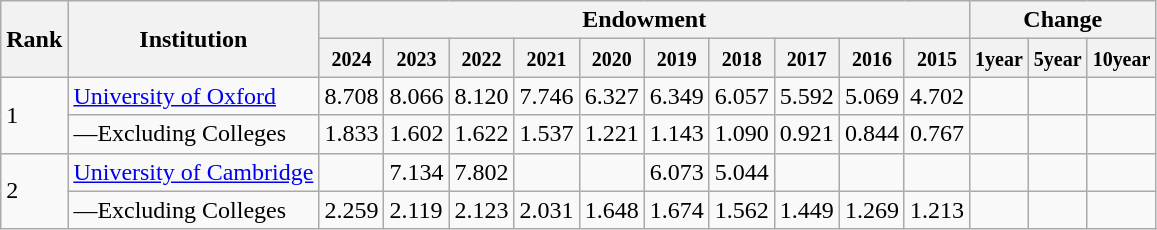<table class="wikitable sortable col1center col12right col13right col14right col15right">
<tr>
<th rowspan=2 scope=col>Rank</th>
<th rowspan=2 scope=col>Institution</th>
<th colspan=10 scope=colgroup class=unsortable>Endowment <small></small></th>
<th colspan=3 scope=colgroup class=unsortable>Change</th>
</tr>
<tr>
<th scope=col><small>2024</small></th>
<th scope=col><small>2023</small></th>
<th scope=col><small>2022</small></th>
<th scope=col><small>2021</small></th>
<th scope=col><small>2020</small></th>
<th scope=col><small>2019</small></th>
<th scope=col><small>2018</small></th>
<th scope=col><small>2017</small></th>
<th scope=col><small>2016</small></th>
<th scope=col><small>2015</small></th>
<th scope=col><small>1year</small></th>
<th scope=col><small>5year</small></th>
<th scope=col><small>10year</small></th>
</tr>
<tr>
<td rowspan=2>1</td>
<td><a href='#'>University of Oxford</a></td>
<td>8.708</td>
<td>8.066</td>
<td>8.120</td>
<td>7.746</td>
<td>6.327</td>
<td>6.349</td>
<td>6.057</td>
<td>5.592</td>
<td>5.069</td>
<td>4.702</td>
<td></td>
<td></td>
<td></td>
</tr>
<tr>
<td>—Excluding Colleges </td>
<td>1.833</td>
<td>1.602</td>
<td>1.622</td>
<td>1.537</td>
<td>1.221</td>
<td>1.143</td>
<td>1.090</td>
<td>0.921</td>
<td>0.844</td>
<td>0.767</td>
<td></td>
<td></td>
<td></td>
</tr>
<tr>
<td rowspan=2>2</td>
<td><a href='#'>University of Cambridge</a></td>
<td></td>
<td>7.134</td>
<td>7.802</td>
<td></td>
<td></td>
<td>6.073</td>
<td>5.044</td>
<td></td>
<td></td>
<td></td>
<td></td>
<td></td>
<td></td>
</tr>
<tr>
<td>—Excluding Colleges</td>
<td>2.259</td>
<td>2.119</td>
<td>2.123</td>
<td>2.031</td>
<td>1.648</td>
<td>1.674</td>
<td>1.562</td>
<td>1.449</td>
<td>1.269</td>
<td>1.213</td>
<td></td>
<td></td>
<td></td>
</tr>
</table>
